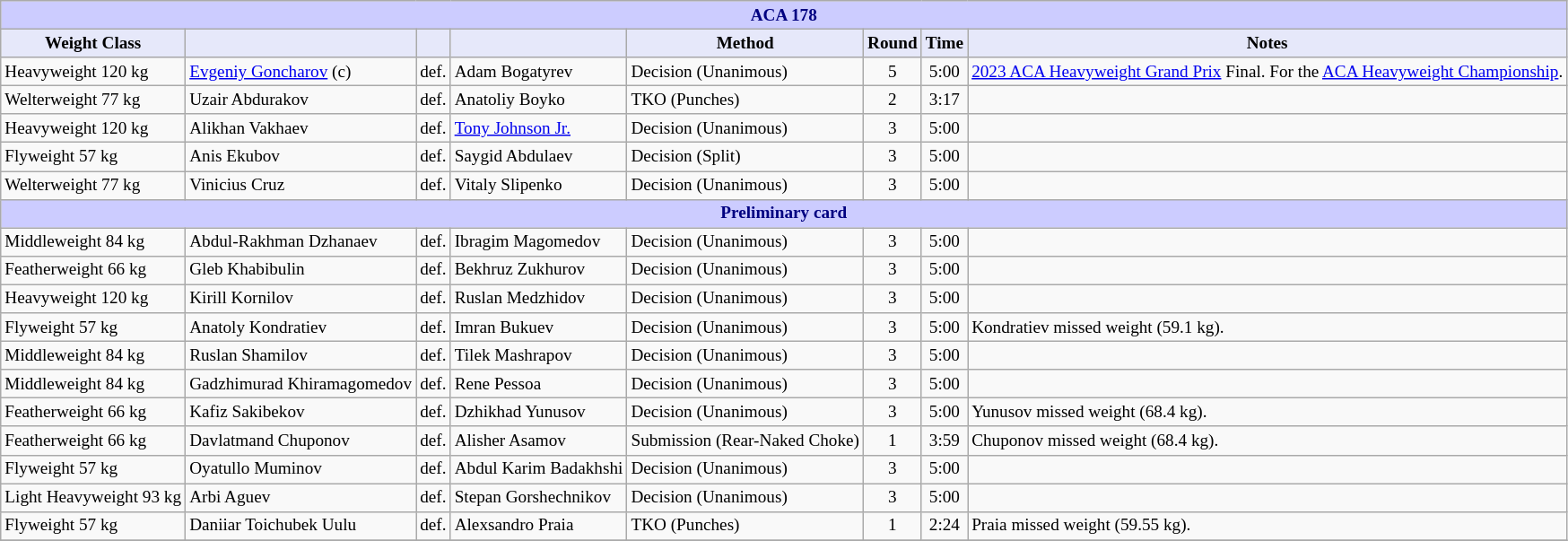<table class="wikitable" style="font-size: 80%;">
<tr>
<th colspan="8" style="background-color: #ccf; color: #000080; text-align: center;"><strong>ACA 178</strong></th>
</tr>
<tr>
<th colspan="1" style="background-color: #E6E8FA; color: #000000; text-align: center;">Weight Class</th>
<th colspan="1" style="background-color: #E6E8FA; color: #000000; text-align: center;"></th>
<th colspan="1" style="background-color: #E6E8FA; color: #000000; text-align: center;"></th>
<th colspan="1" style="background-color: #E6E8FA; color: #000000; text-align: center;"></th>
<th colspan="1" style="background-color: #E6E8FA; color: #000000; text-align: center;">Method</th>
<th colspan="1" style="background-color: #E6E8FA; color: #000000; text-align: center;">Round</th>
<th colspan="1" style="background-color: #E6E8FA; color: #000000; text-align: center;">Time</th>
<th colspan="1" style="background-color: #E6E8FA; color: #000000; text-align: center;">Notes</th>
</tr>
<tr>
<td>Heavyweight 120 kg</td>
<td> <a href='#'>Evgeniy Goncharov</a> (c)</td>
<td>def.</td>
<td> Adam Bogatyrev</td>
<td>Decision (Unanimous)</td>
<td align=center>5</td>
<td align=center>5:00</td>
<td><a href='#'>2023 ACA Heavyweight Grand Prix</a> Final. For the <a href='#'>ACA Heavyweight Championship</a>.</td>
</tr>
<tr>
<td>Welterweight 77 kg</td>
<td> Uzair Abdurakov</td>
<td>def.</td>
<td> Anatoliy Boyko</td>
<td>TKO (Punches)</td>
<td align=center>2</td>
<td align=center>3:17</td>
<td></td>
</tr>
<tr>
<td>Heavyweight 120 kg</td>
<td> Alikhan Vakhaev</td>
<td>def.</td>
<td> <a href='#'>Tony Johnson Jr.</a></td>
<td>Decision (Unanimous)</td>
<td align=center>3</td>
<td align=center>5:00</td>
<td></td>
</tr>
<tr>
<td>Flyweight 57 kg</td>
<td> Anis Ekubov</td>
<td>def.</td>
<td> Saygid Abdulaev</td>
<td>Decision (Split)</td>
<td align=center>3</td>
<td align=center>5:00</td>
<td></td>
</tr>
<tr>
<td>Welterweight 77 kg</td>
<td> Vinicius Cruz</td>
<td>def.</td>
<td> Vitaly Slipenko</td>
<td>Decision (Unanimous)</td>
<td align=center>3</td>
<td align=center>5:00</td>
<td></td>
</tr>
<tr>
<th colspan="8" style="background-color: #ccf; color: #000080; text-align: center;"><strong>Preliminary card</strong></th>
</tr>
<tr>
<td>Middleweight 84 kg</td>
<td> Abdul-Rakhman Dzhanaev</td>
<td>def.</td>
<td> Ibragim Magomedov</td>
<td>Decision (Unanimous)</td>
<td align=center>3</td>
<td align=center>5:00</td>
<td></td>
</tr>
<tr>
<td>Featherweight 66 kg</td>
<td> Gleb Khabibulin</td>
<td>def.</td>
<td> Bekhruz Zukhurov</td>
<td>Decision (Unanimous)</td>
<td align=center>3</td>
<td align=center>5:00</td>
<td></td>
</tr>
<tr>
<td>Heavyweight 120 kg</td>
<td> Kirill Kornilov</td>
<td>def.</td>
<td> Ruslan Medzhidov</td>
<td>Decision (Unanimous)</td>
<td align=center>3</td>
<td align=center>5:00</td>
<td></td>
</tr>
<tr>
<td>Flyweight 57 kg</td>
<td> Anatoly Kondratiev</td>
<td>def.</td>
<td> Imran Bukuev</td>
<td>Decision (Unanimous)</td>
<td align=center>3</td>
<td align=center>5:00</td>
<td>Kondratiev missed weight (59.1 kg).</td>
</tr>
<tr>
<td>Middleweight 84 kg</td>
<td> Ruslan Shamilov</td>
<td>def.</td>
<td> Tilek Mashrapov</td>
<td>Decision (Unanimous)</td>
<td align=center>3</td>
<td align=center>5:00</td>
<td></td>
</tr>
<tr>
<td>Middleweight 84 kg</td>
<td> Gadzhimurad Khiramagomedov</td>
<td>def.</td>
<td> Rene Pessoa</td>
<td>Decision (Unanimous)</td>
<td align=center>3</td>
<td align=center>5:00</td>
<td></td>
</tr>
<tr>
<td>Featherweight 66 kg</td>
<td> Kafiz Sakibekov</td>
<td>def.</td>
<td> Dzhikhad Yunusov</td>
<td>Decision (Unanimous)</td>
<td align=center>3</td>
<td align=center>5:00</td>
<td>Yunusov missed weight (68.4 kg).</td>
</tr>
<tr>
<td>Featherweight 66 kg</td>
<td> Davlatmand Chuponov</td>
<td>def.</td>
<td> Alisher Asamov</td>
<td>Submission (Rear-Naked Choke)</td>
<td align=center>1</td>
<td align=center>3:59</td>
<td>Chuponov missed weight (68.4 kg).</td>
</tr>
<tr>
<td>Flyweight 57 kg</td>
<td> Oyatullo Muminov</td>
<td>def.</td>
<td> Abdul Karim Badakhshi</td>
<td>Decision (Unanimous)</td>
<td align=center>3</td>
<td align=center>5:00</td>
<td></td>
</tr>
<tr>
<td>Light Heavyweight 93 kg</td>
<td> Arbi Aguev</td>
<td>def.</td>
<td> Stepan Gorshechnikov</td>
<td>Decision (Unanimous)</td>
<td align=center>3</td>
<td align=center>5:00</td>
<td></td>
</tr>
<tr>
<td>Flyweight 57 kg</td>
<td> Daniiar Toichubek Uulu</td>
<td>def.</td>
<td> Alexsandro Praia</td>
<td>TKO (Punches)</td>
<td align=center>1</td>
<td align=center>2:24</td>
<td>Praia missed weight (59.55 kg).</td>
</tr>
<tr>
</tr>
</table>
